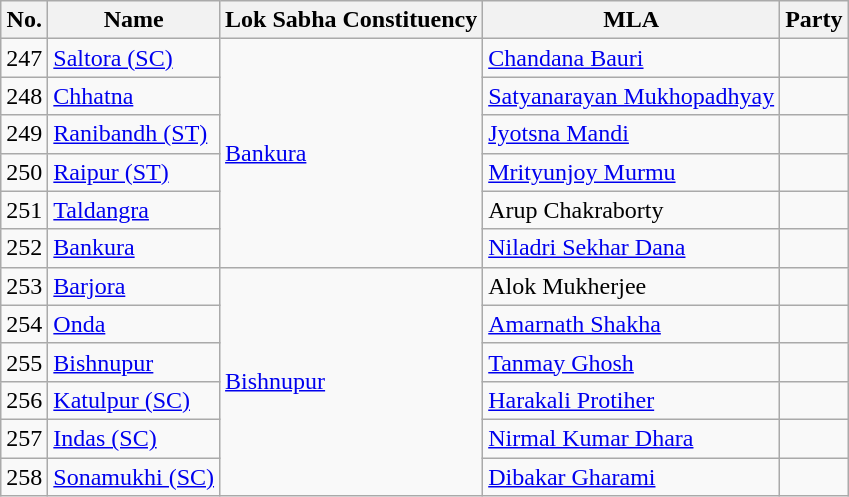<table class="wikitable">
<tr>
<th>No.</th>
<th>Name</th>
<th>Lok Sabha Constituency</th>
<th>MLA</th>
<th colspan="2">Party</th>
</tr>
<tr>
<td>247</td>
<td><a href='#'>Saltora (SC)</a></td>
<td rowspan="6"><a href='#'>Bankura</a></td>
<td><a href='#'>Chandana Bauri</a></td>
<td></td>
</tr>
<tr>
<td>248</td>
<td><a href='#'>Chhatna</a></td>
<td><a href='#'>Satyanarayan Mukhopadhyay</a></td>
<td></td>
</tr>
<tr>
<td>249</td>
<td><a href='#'>Ranibandh (ST)</a></td>
<td><a href='#'>Jyotsna Mandi</a></td>
<td></td>
</tr>
<tr>
<td>250</td>
<td><a href='#'>Raipur (ST)</a></td>
<td><a href='#'>Mrityunjoy Murmu</a></td>
<td></td>
</tr>
<tr>
<td>251</td>
<td><a href='#'>Taldangra</a></td>
<td>Arup Chakraborty</td>
<td></td>
</tr>
<tr>
<td>252</td>
<td><a href='#'>Bankura</a></td>
<td><a href='#'>Niladri Sekhar Dana</a></td>
<td></td>
</tr>
<tr>
<td>253</td>
<td><a href='#'>Barjora</a></td>
<td rowspan="6"><a href='#'>Bishnupur</a></td>
<td>Alok Mukherjee</td>
<td></td>
</tr>
<tr>
<td>254</td>
<td><a href='#'>Onda</a></td>
<td><a href='#'>Amarnath Shakha</a></td>
<td></td>
</tr>
<tr>
<td>255</td>
<td><a href='#'>Bishnupur</a></td>
<td><a href='#'>Tanmay Ghosh</a></td>
<td></td>
</tr>
<tr>
<td>256</td>
<td><a href='#'>Katulpur (SC)</a></td>
<td><a href='#'>Harakali Protiher</a></td>
<td></td>
</tr>
<tr>
<td>257</td>
<td><a href='#'>Indas (SC)</a></td>
<td><a href='#'>Nirmal Kumar Dhara</a></td>
<td></td>
</tr>
<tr>
<td>258</td>
<td><a href='#'>Sonamukhi (SC)</a></td>
<td><a href='#'>Dibakar Gharami</a></td>
<td></td>
</tr>
</table>
